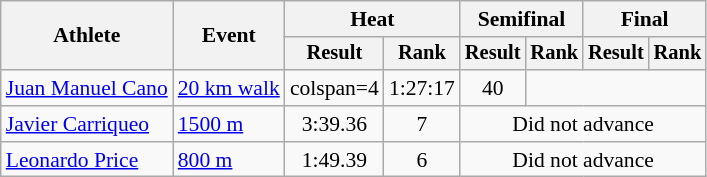<table class=wikitable style="font-size:90%">
<tr>
<th rowspan="2">Athlete</th>
<th rowspan="2">Event</th>
<th colspan="2">Heat</th>
<th colspan="2">Semifinal</th>
<th colspan="2">Final</th>
</tr>
<tr style="font-size:95%">
<th>Result</th>
<th>Rank</th>
<th>Result</th>
<th>Rank</th>
<th>Result</th>
<th>Rank</th>
</tr>
<tr align=center>
<td align=left><a href='#'>Juan Manuel Cano</a></td>
<td align=left><a href='#'>20 km walk</a></td>
<td>colspan=4 </td>
<td>1:27:17</td>
<td>40</td>
</tr>
<tr align=center>
<td align=left><a href='#'>Javier Carriqueo</a></td>
<td align=left><a href='#'>1500 m</a></td>
<td>3:39.36</td>
<td>7</td>
<td colspan=4>Did not advance</td>
</tr>
<tr align=center>
<td align=left><a href='#'>Leonardo Price</a></td>
<td align=left><a href='#'>800 m</a></td>
<td>1:49.39</td>
<td>6</td>
<td colspan=4>Did not advance</td>
</tr>
</table>
